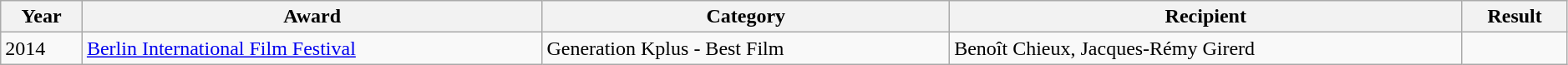<table class="wikitable" style="width:99%;">
<tr>
<th>Year</th>
<th>Award</th>
<th>Category</th>
<th>Recipient</th>
<th>Result</th>
</tr>
<tr>
<td>2014</td>
<td><a href='#'>Berlin International Film Festival</a></td>
<td>Generation Kplus - Best Film</td>
<td>Benoît Chieux, Jacques-Rémy Girerd</td>
<td></td>
</tr>
</table>
